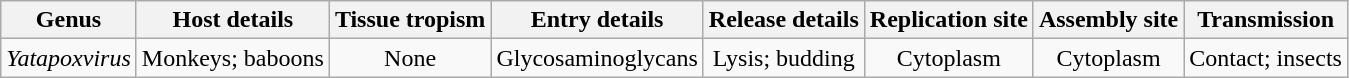<table class="wikitable sortable" style="text-align:center">
<tr>
<th>Genus</th>
<th>Host details</th>
<th>Tissue tropism</th>
<th>Entry details</th>
<th>Release details</th>
<th>Replication site</th>
<th>Assembly site</th>
<th>Transmission</th>
</tr>
<tr>
<td><em>Yatapoxvirus</em></td>
<td>Monkeys; baboons</td>
<td>None</td>
<td>Glycosaminoglycans</td>
<td>Lysis; budding</td>
<td>Cytoplasm</td>
<td>Cytoplasm</td>
<td>Contact; insects</td>
</tr>
</table>
